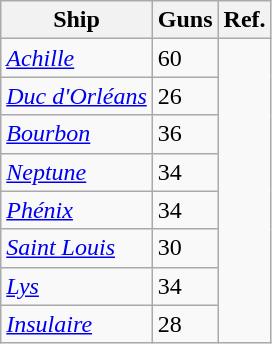<table class="wikitable">
<tr>
<th style="#ffffff;">Ship</th>
<th style="#ffffff;">Guns</th>
<th style="#ffffff;">Ref.</th>
</tr>
<tr>
<td><a href='#'><em>Achille</em></a></td>
<td>60</td>
<td rowspan=8></td>
</tr>
<tr>
<td><a href='#'><em>Duc d'Orléans</em></a></td>
<td>26</td>
</tr>
<tr>
<td><a href='#'><em>Bourbon</em></a></td>
<td>36</td>
</tr>
<tr>
<td><a href='#'><em>Neptune</em></a></td>
<td>34</td>
</tr>
<tr>
<td><a href='#'><em>Phénix</em></a></td>
<td>34</td>
</tr>
<tr>
<td><a href='#'><em>Saint Louis</em></a></td>
<td>30</td>
</tr>
<tr>
<td><a href='#'><em>Lys</em></a></td>
<td>34</td>
</tr>
<tr>
<td><a href='#'><em>Insulaire</em></a></td>
<td>28</td>
</tr>
</table>
